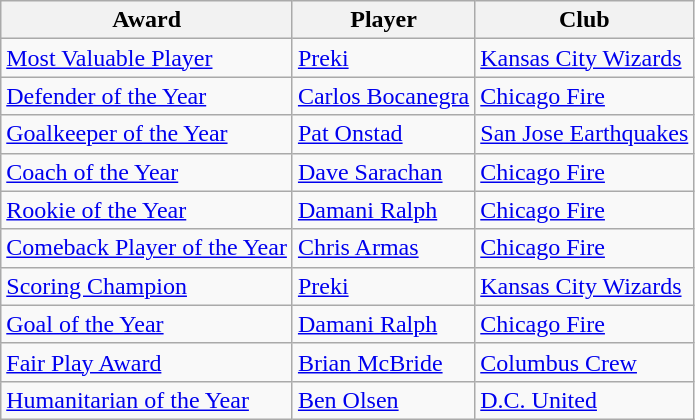<table class="wikitable" style="font-size:100%" "text-align: center;">
<tr>
<th>Award</th>
<th>Player</th>
<th>Club</th>
</tr>
<tr>
<td><a href='#'>Most Valuable Player</a></td>
<td> <a href='#'>Preki</a></td>
<td><a href='#'>Kansas City Wizards</a></td>
</tr>
<tr>
<td><a href='#'>Defender of the Year</a></td>
<td> <a href='#'>Carlos Bocanegra</a></td>
<td><a href='#'>Chicago Fire</a></td>
</tr>
<tr>
<td><a href='#'>Goalkeeper of the Year</a></td>
<td> <a href='#'>Pat Onstad</a></td>
<td><a href='#'>San Jose Earthquakes</a></td>
</tr>
<tr>
<td><a href='#'>Coach of the Year</a></td>
<td> <a href='#'>Dave Sarachan</a></td>
<td><a href='#'>Chicago Fire</a></td>
</tr>
<tr>
<td><a href='#'>Rookie of the Year</a></td>
<td> <a href='#'>Damani Ralph</a></td>
<td><a href='#'>Chicago Fire</a></td>
</tr>
<tr>
<td><a href='#'>Comeback Player of the Year</a></td>
<td> <a href='#'>Chris Armas</a></td>
<td><a href='#'>Chicago Fire</a></td>
</tr>
<tr>
<td><a href='#'>Scoring Champion</a></td>
<td> <a href='#'>Preki</a></td>
<td><a href='#'>Kansas City Wizards</a></td>
</tr>
<tr>
<td><a href='#'>Goal of the Year</a></td>
<td> <a href='#'>Damani Ralph</a></td>
<td><a href='#'>Chicago Fire</a></td>
</tr>
<tr>
<td><a href='#'>Fair Play Award</a></td>
<td> <a href='#'>Brian McBride</a></td>
<td><a href='#'>Columbus Crew</a></td>
</tr>
<tr>
<td><a href='#'>Humanitarian of the Year</a></td>
<td> <a href='#'>Ben Olsen</a></td>
<td><a href='#'>D.C. United</a></td>
</tr>
</table>
